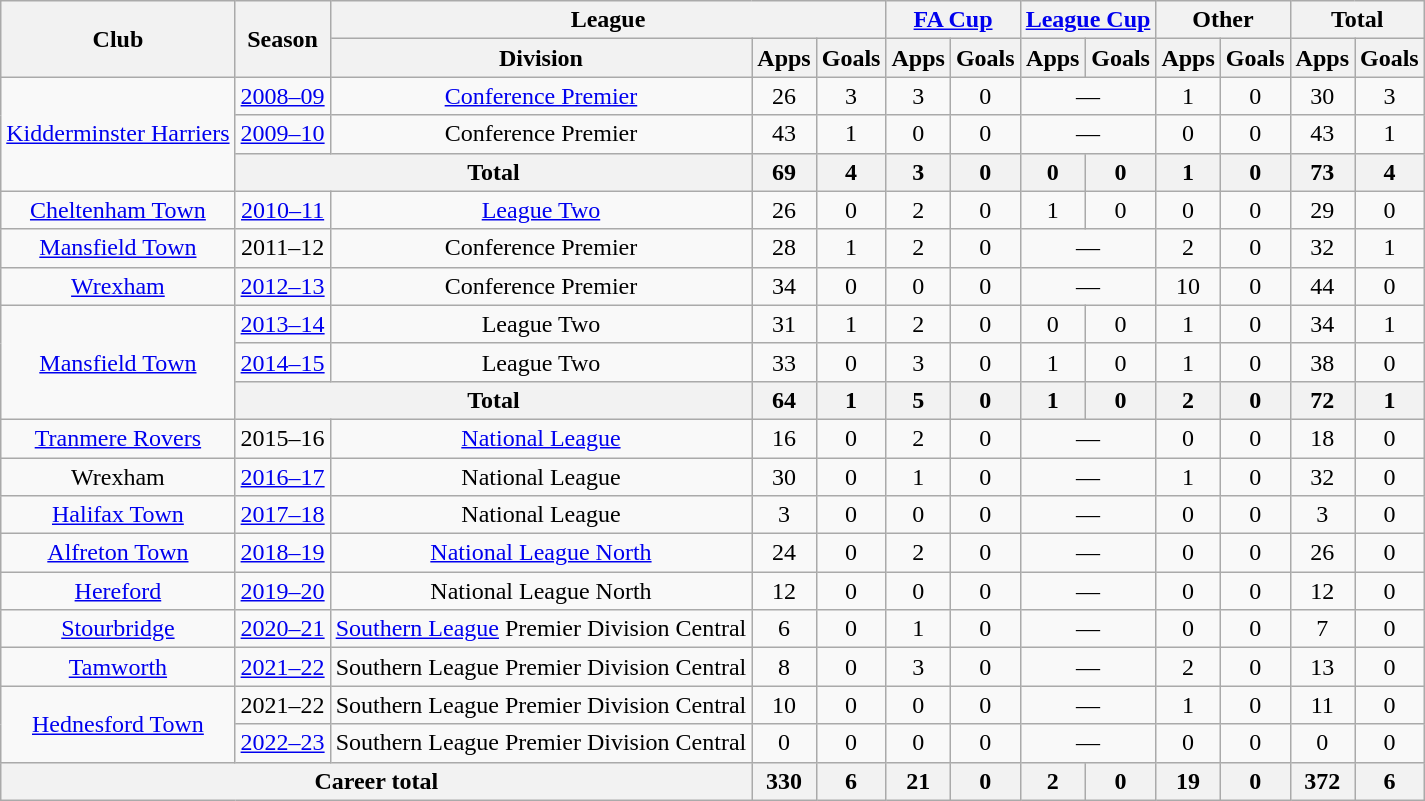<table class="wikitable" style="text-align:center">
<tr>
<th rowspan="2">Club</th>
<th rowspan="2">Season</th>
<th colspan="3">League</th>
<th colspan="2"><a href='#'>FA Cup</a></th>
<th colspan="2"><a href='#'>League Cup</a></th>
<th colspan="2">Other</th>
<th colspan="2">Total</th>
</tr>
<tr>
<th>Division</th>
<th>Apps</th>
<th>Goals</th>
<th>Apps</th>
<th>Goals</th>
<th>Apps</th>
<th>Goals</th>
<th>Apps</th>
<th>Goals</th>
<th>Apps</th>
<th>Goals</th>
</tr>
<tr>
<td rowspan="3"><a href='#'>Kidderminster Harriers</a></td>
<td><a href='#'>2008–09</a></td>
<td><a href='#'>Conference Premier</a></td>
<td>26</td>
<td>3</td>
<td>3</td>
<td>0</td>
<td colspan="2">—</td>
<td>1</td>
<td>0</td>
<td>30</td>
<td>3</td>
</tr>
<tr>
<td><a href='#'>2009–10</a></td>
<td>Conference Premier</td>
<td>43</td>
<td>1</td>
<td>0</td>
<td>0</td>
<td colspan="2">—</td>
<td>0</td>
<td>0</td>
<td>43</td>
<td>1</td>
</tr>
<tr>
<th colspan="2">Total</th>
<th>69</th>
<th>4</th>
<th>3</th>
<th>0</th>
<th>0</th>
<th>0</th>
<th>1</th>
<th>0</th>
<th>73</th>
<th>4</th>
</tr>
<tr>
<td><a href='#'>Cheltenham Town</a></td>
<td><a href='#'>2010–11</a></td>
<td><a href='#'>League Two</a></td>
<td>26</td>
<td>0</td>
<td>2</td>
<td>0</td>
<td>1</td>
<td>0</td>
<td>0</td>
<td>0</td>
<td>29</td>
<td>0</td>
</tr>
<tr>
<td><a href='#'>Mansfield Town</a></td>
<td>2011–12</td>
<td>Conference Premier</td>
<td>28</td>
<td>1</td>
<td>2</td>
<td>0</td>
<td colspan="2">—</td>
<td>2</td>
<td>0</td>
<td>32</td>
<td>1</td>
</tr>
<tr>
<td><a href='#'>Wrexham</a></td>
<td><a href='#'>2012–13</a></td>
<td>Conference Premier</td>
<td>34</td>
<td>0</td>
<td>0</td>
<td>0</td>
<td colspan="2">—</td>
<td>10</td>
<td>0</td>
<td>44</td>
<td>0</td>
</tr>
<tr>
<td rowspan="3"><a href='#'>Mansfield Town</a></td>
<td><a href='#'>2013–14</a></td>
<td>League Two</td>
<td>31</td>
<td>1</td>
<td>2</td>
<td>0</td>
<td>0</td>
<td>0</td>
<td>1</td>
<td>0</td>
<td>34</td>
<td>1</td>
</tr>
<tr>
<td><a href='#'>2014–15</a></td>
<td>League Two</td>
<td>33</td>
<td>0</td>
<td>3</td>
<td>0</td>
<td>1</td>
<td>0</td>
<td>1</td>
<td>0</td>
<td>38</td>
<td>0</td>
</tr>
<tr>
<th colspan="2">Total</th>
<th>64</th>
<th>1</th>
<th>5</th>
<th>0</th>
<th>1</th>
<th>0</th>
<th>2</th>
<th>0</th>
<th>72</th>
<th>1</th>
</tr>
<tr>
<td><a href='#'>Tranmere Rovers</a></td>
<td>2015–16</td>
<td><a href='#'>National League</a></td>
<td>16</td>
<td>0</td>
<td>2</td>
<td>0</td>
<td colspan="2">—</td>
<td>0</td>
<td>0</td>
<td>18</td>
<td>0</td>
</tr>
<tr>
<td>Wrexham</td>
<td><a href='#'>2016–17</a></td>
<td>National League</td>
<td>30</td>
<td>0</td>
<td>1</td>
<td>0</td>
<td colspan="2">—</td>
<td>1</td>
<td>0</td>
<td>32</td>
<td>0</td>
</tr>
<tr>
<td><a href='#'>Halifax Town</a></td>
<td><a href='#'>2017–18</a></td>
<td>National League</td>
<td>3</td>
<td>0</td>
<td>0</td>
<td>0</td>
<td colspan="2">—</td>
<td>0</td>
<td>0</td>
<td>3</td>
<td>0</td>
</tr>
<tr>
<td><a href='#'>Alfreton Town</a></td>
<td><a href='#'>2018–19</a></td>
<td><a href='#'>National League North</a></td>
<td>24</td>
<td>0</td>
<td>2</td>
<td>0</td>
<td colspan="2">—</td>
<td>0</td>
<td>0</td>
<td>26</td>
<td>0</td>
</tr>
<tr>
<td><a href='#'>Hereford</a></td>
<td><a href='#'>2019–20</a></td>
<td>National League North</td>
<td>12</td>
<td>0</td>
<td>0</td>
<td>0</td>
<td colspan="2">—</td>
<td>0</td>
<td>0</td>
<td>12</td>
<td>0</td>
</tr>
<tr>
<td><a href='#'>Stourbridge</a></td>
<td><a href='#'>2020–21</a></td>
<td><a href='#'>Southern League</a> Premier Division Central</td>
<td>6</td>
<td>0</td>
<td>1</td>
<td>0</td>
<td colspan="2">—</td>
<td>0</td>
<td>0</td>
<td>7</td>
<td>0</td>
</tr>
<tr>
<td><a href='#'>Tamworth</a></td>
<td><a href='#'>2021–22</a></td>
<td>Southern League Premier Division Central</td>
<td>8</td>
<td>0</td>
<td>3</td>
<td>0</td>
<td colspan="2">—</td>
<td>2</td>
<td>0</td>
<td>13</td>
<td>0</td>
</tr>
<tr>
<td rowspan="2"><a href='#'>Hednesford Town</a></td>
<td>2021–22</td>
<td>Southern League Premier Division Central</td>
<td>10</td>
<td>0</td>
<td>0</td>
<td>0</td>
<td colspan="2">—</td>
<td>1</td>
<td>0</td>
<td>11</td>
<td>0</td>
</tr>
<tr>
<td><a href='#'>2022–23</a></td>
<td>Southern League Premier Division Central</td>
<td>0</td>
<td>0</td>
<td>0</td>
<td>0</td>
<td colspan="2">—</td>
<td>0</td>
<td>0</td>
<td>0</td>
<td>0</td>
</tr>
<tr>
<th colspan="3">Career total</th>
<th>330</th>
<th>6</th>
<th>21</th>
<th>0</th>
<th>2</th>
<th>0</th>
<th>19</th>
<th>0</th>
<th>372</th>
<th>6</th>
</tr>
</table>
